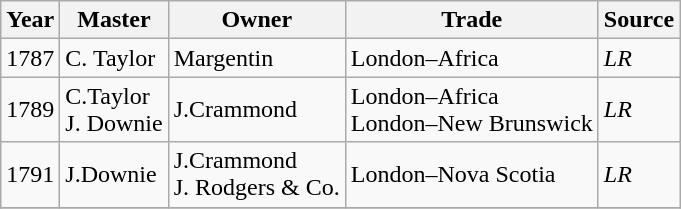<table class="sortable wikitable">
<tr>
<th>Year</th>
<th>Master</th>
<th>Owner</th>
<th>Trade</th>
<th>Source</th>
</tr>
<tr>
<td>1787</td>
<td>C. Taylor</td>
<td>Margentin</td>
<td>London–Africa</td>
<td><em>LR</em></td>
</tr>
<tr>
<td>1789</td>
<td>C.Taylor<br>J. Downie</td>
<td>J.Crammond</td>
<td>London–Africa<br>London–New Brunswick</td>
<td><em>LR</em></td>
</tr>
<tr>
<td>1791</td>
<td>J.Downie</td>
<td>J.Crammond<br>J. Rodgers & Co.</td>
<td>London–Nova Scotia</td>
<td><em>LR</em></td>
</tr>
<tr>
</tr>
</table>
